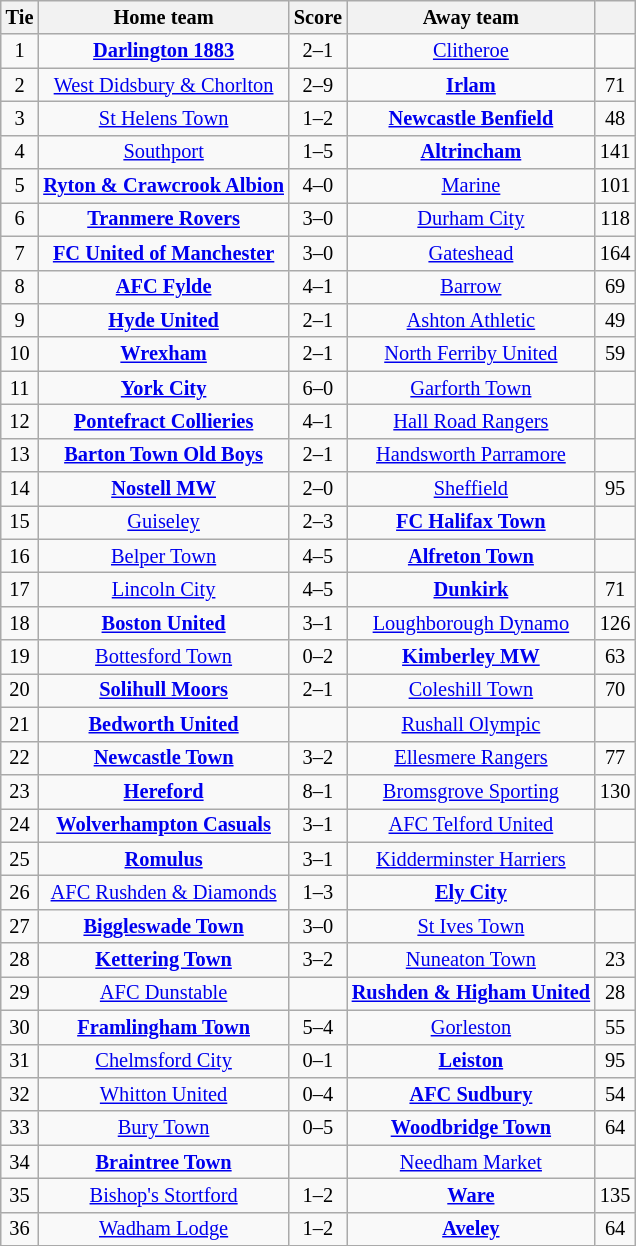<table class="wikitable" style="text-align: center; font-size:85%">
<tr>
<th>Tie</th>
<th>Home team</th>
<th>Score</th>
<th>Away team</th>
<th></th>
</tr>
<tr>
<td>1</td>
<td><strong><a href='#'>Darlington 1883</a></strong></td>
<td>2–1</td>
<td><a href='#'>Clitheroe</a></td>
<td></td>
</tr>
<tr>
<td>2</td>
<td><a href='#'>West Didsbury & Chorlton</a></td>
<td>2–9</td>
<td><strong><a href='#'>Irlam</a></strong></td>
<td>71</td>
</tr>
<tr>
<td>3</td>
<td><a href='#'>St Helens Town</a></td>
<td>1–2</td>
<td><strong><a href='#'>Newcastle Benfield</a></strong></td>
<td>48</td>
</tr>
<tr>
<td>4</td>
<td><a href='#'>Southport</a></td>
<td>1–5</td>
<td><strong><a href='#'>Altrincham</a></strong></td>
<td>141</td>
</tr>
<tr>
<td>5</td>
<td><strong><a href='#'>Ryton & Crawcrook Albion</a></strong></td>
<td>4–0</td>
<td><a href='#'>Marine</a></td>
<td>101</td>
</tr>
<tr>
<td>6</td>
<td><strong><a href='#'>Tranmere Rovers</a></strong></td>
<td>3–0</td>
<td><a href='#'>Durham City</a></td>
<td>118</td>
</tr>
<tr>
<td>7</td>
<td><strong><a href='#'>FC United of Manchester</a></strong></td>
<td>3–0</td>
<td><a href='#'>Gateshead</a></td>
<td>164</td>
</tr>
<tr>
<td>8</td>
<td><strong><a href='#'>AFC Fylde</a></strong></td>
<td>4–1</td>
<td><a href='#'>Barrow</a></td>
<td>69</td>
</tr>
<tr>
<td>9</td>
<td><strong><a href='#'>Hyde United</a></strong></td>
<td>2–1 </td>
<td><a href='#'>Ashton Athletic</a></td>
<td>49</td>
</tr>
<tr>
<td>10</td>
<td><strong><a href='#'>Wrexham</a></strong></td>
<td>2–1</td>
<td><a href='#'>North Ferriby United</a></td>
<td>59</td>
</tr>
<tr>
<td>11</td>
<td><strong><a href='#'>York City</a></strong></td>
<td>6–0</td>
<td><a href='#'>Garforth Town</a></td>
<td></td>
</tr>
<tr>
<td>12</td>
<td><strong><a href='#'>Pontefract Collieries</a></strong></td>
<td>4–1</td>
<td><a href='#'>Hall Road Rangers</a></td>
<td></td>
</tr>
<tr>
<td>13</td>
<td><strong><a href='#'>Barton Town Old Boys</a></strong></td>
<td>2–1 </td>
<td><a href='#'>Handsworth Parramore</a></td>
<td></td>
</tr>
<tr>
<td>14</td>
<td><strong><a href='#'>Nostell MW</a></strong></td>
<td>2–0</td>
<td><a href='#'>Sheffield</a></td>
<td>95</td>
</tr>
<tr>
<td>15</td>
<td><a href='#'>Guiseley</a></td>
<td>2–3</td>
<td><strong><a href='#'>FC Halifax Town</a></strong></td>
<td></td>
</tr>
<tr>
<td>16</td>
<td><a href='#'>Belper Town</a></td>
<td>4–5</td>
<td><strong><a href='#'>Alfreton Town</a></strong></td>
<td></td>
</tr>
<tr>
<td>17</td>
<td><a href='#'>Lincoln City</a></td>
<td>4–5 </td>
<td><strong><a href='#'>Dunkirk</a></strong></td>
<td>71</td>
</tr>
<tr>
<td>18</td>
<td><strong><a href='#'>Boston United</a></strong></td>
<td>3–1</td>
<td><a href='#'>Loughborough Dynamo</a></td>
<td>126</td>
</tr>
<tr>
<td>19</td>
<td><a href='#'>Bottesford Town</a></td>
<td>0–2</td>
<td><strong><a href='#'>Kimberley MW</a></strong></td>
<td>63</td>
</tr>
<tr>
<td>20</td>
<td><strong><a href='#'>Solihull Moors</a></strong></td>
<td>2–1</td>
<td><a href='#'>Coleshill Town</a></td>
<td>70</td>
</tr>
<tr>
<td>21</td>
<td><strong><a href='#'>Bedworth United</a></strong></td>
<td></td>
<td><a href='#'>Rushall Olympic</a></td>
<td></td>
</tr>
<tr>
<td>22</td>
<td><strong><a href='#'>Newcastle Town</a></strong></td>
<td>3–2</td>
<td><a href='#'>Ellesmere Rangers</a></td>
<td>77</td>
</tr>
<tr>
<td>23</td>
<td><strong><a href='#'>Hereford</a></strong></td>
<td>8–1</td>
<td><a href='#'>Bromsgrove Sporting</a></td>
<td>130</td>
</tr>
<tr>
<td>24</td>
<td><strong><a href='#'>Wolverhampton Casuals</a></strong></td>
<td>3–1</td>
<td><a href='#'>AFC Telford United</a></td>
<td></td>
</tr>
<tr>
<td>25</td>
<td><strong><a href='#'>Romulus</a></strong></td>
<td>3–1</td>
<td><a href='#'>Kidderminster Harriers</a></td>
<td></td>
</tr>
<tr>
<td>26</td>
<td><a href='#'>AFC Rushden & Diamonds</a></td>
<td>1–3</td>
<td><strong><a href='#'>Ely City</a></strong></td>
<td></td>
</tr>
<tr>
<td>27</td>
<td><strong><a href='#'>Biggleswade Town</a></strong></td>
<td>3–0</td>
<td><a href='#'>St Ives Town</a></td>
<td></td>
</tr>
<tr>
<td>28</td>
<td><strong><a href='#'>Kettering Town</a></strong></td>
<td>3–2</td>
<td><a href='#'>Nuneaton Town</a></td>
<td>23</td>
</tr>
<tr>
<td>29</td>
<td><a href='#'>AFC Dunstable</a></td>
<td></td>
<td><strong><a href='#'>Rushden & Higham United</a></strong></td>
<td>28</td>
</tr>
<tr>
<td>30</td>
<td><strong><a href='#'>Framlingham Town</a></strong></td>
<td>5–4 </td>
<td><a href='#'>Gorleston</a></td>
<td>55</td>
</tr>
<tr>
<td>31</td>
<td><a href='#'>Chelmsford City</a></td>
<td>0–1</td>
<td><strong><a href='#'>Leiston</a></strong></td>
<td>95</td>
</tr>
<tr>
<td>32</td>
<td><a href='#'>Whitton United</a></td>
<td>0–4</td>
<td><strong><a href='#'>AFC Sudbury</a></strong></td>
<td>54</td>
</tr>
<tr>
<td>33</td>
<td><a href='#'>Bury Town</a></td>
<td>0–5</td>
<td><strong><a href='#'>Woodbridge Town</a></strong></td>
<td>64</td>
</tr>
<tr>
<td>34</td>
<td><strong><a href='#'>Braintree Town</a></strong></td>
<td></td>
<td><a href='#'>Needham Market</a></td>
<td></td>
</tr>
<tr>
<td>35</td>
<td><a href='#'>Bishop's Stortford</a></td>
<td>1–2</td>
<td><strong><a href='#'>Ware</a></strong></td>
<td>135</td>
</tr>
<tr>
<td>36</td>
<td><a href='#'>Wadham Lodge</a></td>
<td>1–2</td>
<td><strong><a href='#'>Aveley</a></strong></td>
<td>64</td>
</tr>
</table>
